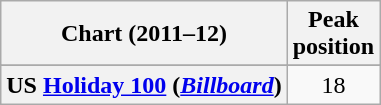<table class="wikitable plainrowheaders sortable" style="text-align:center">
<tr>
<th scope="col">Chart (2011–12)</th>
<th scope="col">Peak<br>position</th>
</tr>
<tr>
</tr>
<tr>
</tr>
<tr>
<th scope="row">US <a href='#'>Holiday 100</a> (<em><a href='#'>Billboard</a></em>)</th>
<td>18</td>
</tr>
</table>
